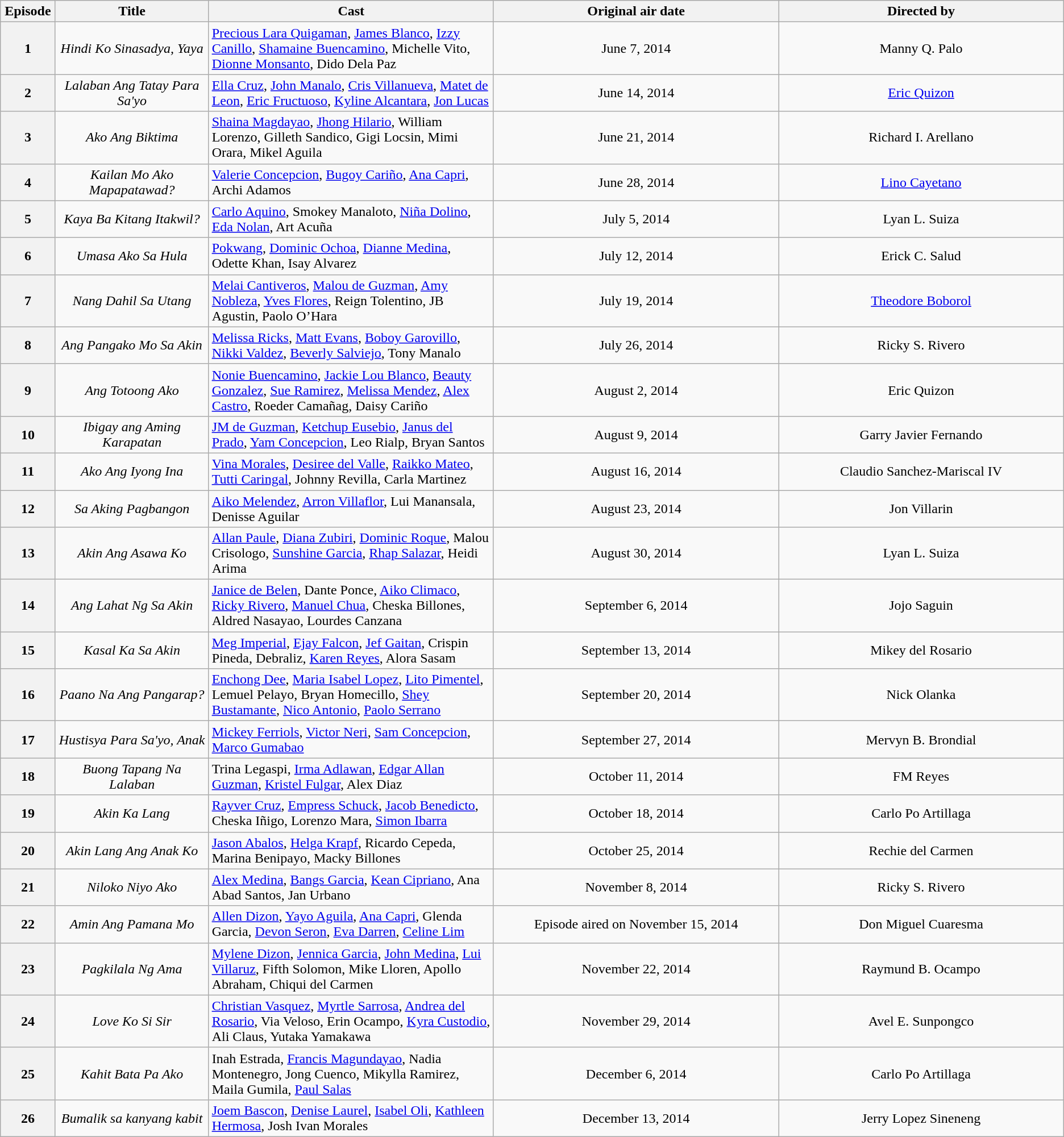<table class="wikitable sortable" style="text-align:center">
<tr>
<th style="width:5%;">Episode</th>
<th style="width:14%;">Title</th>
<th style="width:26%;">Cast</th>
<th style="width:26%;">Original air date</th>
<th style="width:26%;">Directed by</th>
</tr>
<tr>
<th>1</th>
<td><em>Hindi Ko Sinasadya, Yaya</em></td>
<td style="text-align:left;"><a href='#'>Precious Lara Quigaman</a>, <a href='#'>James Blanco</a>, <a href='#'>Izzy Canillo</a>, <a href='#'>Shamaine Buencamino</a>, Michelle Vito, <a href='#'>Dionne Monsanto</a>, Dido Dela Paz</td>
<td>June 7, 2014</td>
<td>Manny Q. Palo</td>
</tr>
<tr>
<th>2</th>
<td><em>Lalaban Ang Tatay Para Sa'yo</em></td>
<td style="text-align:left;"><a href='#'>Ella Cruz</a>, <a href='#'>John Manalo</a>, <a href='#'>Cris Villanueva</a>, <a href='#'>Matet de Leon</a>, <a href='#'>Eric Fructuoso</a>, <a href='#'>Kyline Alcantara</a>, <a href='#'>Jon Lucas</a></td>
<td>June 14, 2014</td>
<td><a href='#'>Eric Quizon</a></td>
</tr>
<tr>
<th>3</th>
<td><em>Ako Ang Biktima</em></td>
<td style="text-align:left;"><a href='#'>Shaina Magdayao</a>, <a href='#'>Jhong Hilario</a>, William Lorenzo, Gilleth Sandico, Gigi Locsin, Mimi Orara, Mikel Aguila</td>
<td>June 21, 2014</td>
<td>Richard I. Arellano</td>
</tr>
<tr>
<th>4</th>
<td><em>Kailan Mo Ako Mapapatawad?</em></td>
<td style="text-align:left;"><a href='#'>Valerie Concepcion</a>, <a href='#'>Bugoy Cariño</a>, <a href='#'>Ana Capri</a>, Archi Adamos</td>
<td>June 28, 2014</td>
<td><a href='#'>Lino Cayetano</a></td>
</tr>
<tr>
<th>5</th>
<td><em>Kaya Ba Kitang Itakwil?</em></td>
<td style="text-align:left;"><a href='#'>Carlo Aquino</a>, Smokey Manaloto, <a href='#'>Niña Dolino</a>, <a href='#'>Eda Nolan</a>, Art Acuña</td>
<td>July 5, 2014</td>
<td>Lyan L. Suiza</td>
</tr>
<tr>
<th>6</th>
<td><em>Umasa Ako Sa Hula</em></td>
<td style="text-align:left;"><a href='#'>Pokwang</a>, <a href='#'>Dominic Ochoa</a>, <a href='#'>Dianne Medina</a>, Odette Khan, Isay Alvarez</td>
<td>July 12, 2014</td>
<td>Erick C. Salud</td>
</tr>
<tr>
<th>7</th>
<td><em>Nang Dahil Sa Utang</em></td>
<td style="text-align:left;"><a href='#'>Melai Cantiveros</a>, <a href='#'>Malou de Guzman</a>, <a href='#'>Amy Nobleza</a>, <a href='#'>Yves Flores</a>, Reign Tolentino, JB Agustin, Paolo O’Hara</td>
<td>July 19, 2014</td>
<td><a href='#'>Theodore Boborol</a></td>
</tr>
<tr>
<th>8</th>
<td><em>Ang Pangako Mo Sa Akin</em></td>
<td style="text-align:left;"><a href='#'>Melissa Ricks</a>, <a href='#'>Matt Evans</a>, <a href='#'>Boboy Garovillo</a>, <a href='#'>Nikki Valdez</a>, <a href='#'>Beverly Salviejo</a>, Tony Manalo</td>
<td>July 26, 2014</td>
<td>Ricky S. Rivero</td>
</tr>
<tr>
<th>9</th>
<td><em>Ang Totoong Ako</em></td>
<td style="text-align:left;"><a href='#'>Nonie Buencamino</a>, <a href='#'>Jackie Lou Blanco</a>, <a href='#'>Beauty Gonzalez</a>, <a href='#'>Sue Ramirez</a>, <a href='#'>Melissa Mendez</a>, <a href='#'>Alex Castro</a>, Roeder Camañag, Daisy Cariño</td>
<td>August 2, 2014</td>
<td>Eric Quizon</td>
</tr>
<tr>
<th>10</th>
<td><em>Ibigay ang Aming Karapatan</em></td>
<td style="text-align:left;"><a href='#'>JM de Guzman</a>, <a href='#'>Ketchup Eusebio</a>, <a href='#'>Janus del Prado</a>, <a href='#'>Yam Concepcion</a>, Leo Rialp, Bryan Santos</td>
<td>August 9, 2014</td>
<td>Garry Javier Fernando</td>
</tr>
<tr>
<th>11</th>
<td><em>Ako Ang Iyong Ina</em></td>
<td style="text-align:left;"><a href='#'>Vina Morales</a>, <a href='#'>Desiree del Valle</a>, <a href='#'>Raikko Mateo</a>, <a href='#'>Tutti Caringal</a>, Johnny Revilla, Carla Martinez</td>
<td>August 16, 2014</td>
<td>Claudio Sanchez-Mariscal IV</td>
</tr>
<tr>
<th>12</th>
<td><em>Sa Aking Pagbangon</em></td>
<td style="text-align:left;"><a href='#'>Aiko Melendez</a>, <a href='#'>Arron Villaflor</a>, Lui Manansala, Denisse Aguilar</td>
<td>August 23, 2014</td>
<td>Jon Villarin</td>
</tr>
<tr>
<th>13</th>
<td><em>Akin Ang Asawa Ko</em></td>
<td style="text-align:left;"><a href='#'>Allan Paule</a>, <a href='#'>Diana Zubiri</a>, <a href='#'>Dominic Roque</a>, Malou Crisologo, <a href='#'>Sunshine Garcia</a>, <a href='#'>Rhap Salazar</a>, Heidi Arima</td>
<td>August 30, 2014</td>
<td>Lyan L. Suiza</td>
</tr>
<tr>
<th>14</th>
<td><em>Ang Lahat Ng Sa Akin</em></td>
<td style="text-align:left;"><a href='#'>Janice de Belen</a>, Dante Ponce, <a href='#'>Aiko Climaco</a>, <a href='#'>Ricky Rivero</a>, <a href='#'>Manuel Chua</a>, Cheska Billones, Aldred Nasayao, Lourdes Canzana</td>
<td>September 6, 2014</td>
<td>Jojo Saguin</td>
</tr>
<tr>
<th>15</th>
<td><em>Kasal Ka Sa Akin</em></td>
<td style="text-align:left;"><a href='#'>Meg Imperial</a>, <a href='#'>Ejay Falcon</a>, <a href='#'>Jef Gaitan</a>, Crispin Pineda, Debraliz, <a href='#'>Karen Reyes</a>, Alora Sasam</td>
<td>September 13, 2014</td>
<td>Mikey del Rosario</td>
</tr>
<tr>
<th>16</th>
<td><em>Paano Na Ang Pangarap?</em></td>
<td style="text-align:left;"><a href='#'>Enchong Dee</a>, <a href='#'>Maria Isabel Lopez</a>, <a href='#'>Lito Pimentel</a>, Lemuel Pelayo, Bryan Homecillo, <a href='#'>Shey Bustamante</a>, <a href='#'>Nico Antonio</a>, <a href='#'>Paolo Serrano</a></td>
<td>September 20, 2014</td>
<td>Nick Olanka</td>
</tr>
<tr>
<th>17</th>
<td><em>Hustisya Para Sa'yo, Anak</em></td>
<td style="text-align:left;"><a href='#'>Mickey Ferriols</a>, <a href='#'>Victor Neri</a>, <a href='#'>Sam Concepcion</a>, <a href='#'>Marco Gumabao</a></td>
<td>September 27, 2014</td>
<td>Mervyn B. Brondial</td>
</tr>
<tr>
<th>18</th>
<td><em>Buong Tapang Na Lalaban</em></td>
<td style="text-align:left;">Trina Legaspi, <a href='#'>Irma Adlawan</a>, <a href='#'>Edgar Allan Guzman</a>, <a href='#'>Kristel Fulgar</a>, Alex Diaz</td>
<td>October 11, 2014</td>
<td>FM Reyes</td>
</tr>
<tr>
<th>19</th>
<td><em>Akin Ka Lang</em></td>
<td style="text-align:left;"><a href='#'>Rayver Cruz</a>, <a href='#'>Empress Schuck</a>, <a href='#'>Jacob Benedicto</a>, Cheska Iñigo, Lorenzo Mara, <a href='#'>Simon Ibarra</a></td>
<td>October 18, 2014</td>
<td>Carlo Po Artillaga</td>
</tr>
<tr>
<th>20</th>
<td><em>Akin Lang Ang Anak Ko</em></td>
<td style="text-align:left;"><a href='#'>Jason Abalos</a>, <a href='#'>Helga Krapf</a>, Ricardo Cepeda, Marina Benipayo, Macky Billones</td>
<td>October 25, 2014</td>
<td>Rechie del Carmen</td>
</tr>
<tr>
<th>21</th>
<td><em>Niloko Niyo Ako</em></td>
<td style="text-align:left;"><a href='#'>Alex Medina</a>, <a href='#'>Bangs Garcia</a>, <a href='#'>Kean Cipriano</a>, Ana Abad Santos, Jan Urbano</td>
<td>November 8, 2014</td>
<td>Ricky S. Rivero</td>
</tr>
<tr>
<th>22</th>
<td><em>Amin Ang Pamana Mo</em></td>
<td style="text-align:left;"><a href='#'>Allen Dizon</a>, <a href='#'>Yayo Aguila</a>, <a href='#'>Ana Capri</a>, Glenda Garcia, <a href='#'>Devon Seron</a>, <a href='#'>Eva Darren</a>, <a href='#'>Celine Lim</a></td>
<td>Episode aired on November 15, 2014</td>
<td>Don Miguel Cuaresma</td>
</tr>
<tr>
<th>23</th>
<td><em>Pagkilala Ng Ama</em></td>
<td style="text-align:left;"><a href='#'>Mylene Dizon</a>, <a href='#'>Jennica Garcia</a>, <a href='#'>John Medina</a>, <a href='#'>Lui Villaruz</a>, Fifth Solomon, Mike Lloren, Apollo Abraham, Chiqui del Carmen</td>
<td>November 22, 2014</td>
<td>Raymund B. Ocampo</td>
</tr>
<tr>
<th>24</th>
<td><em>Love Ko Si Sir</em></td>
<td style="text-align:left;"><a href='#'>Christian Vasquez</a>, <a href='#'>Myrtle Sarrosa</a>,  <a href='#'>Andrea del Rosario</a>, Via Veloso, Erin Ocampo, <a href='#'>Kyra Custodio</a>, Ali Claus, Yutaka Yamakawa</td>
<td>November 29, 2014</td>
<td>Avel E. Sunpongco</td>
</tr>
<tr>
<th>25</th>
<td><em>Kahit Bata Pa Ako</em></td>
<td style="text-align:left;">Inah Estrada, <a href='#'>Francis Magundayao</a>, Nadia Montenegro, Jong Cuenco, Mikylla Ramirez, Maila Gumila, <a href='#'>Paul Salas</a></td>
<td>December 6, 2014</td>
<td>Carlo Po Artillaga</td>
</tr>
<tr>
<th>26</th>
<td><em>Bumalik sa kanyang kabit</em></td>
<td style="text-align:left;"><a href='#'>Joem Bascon</a>, <a href='#'>Denise Laurel</a>, <a href='#'>Isabel Oli</a>, <a href='#'>Kathleen Hermosa</a>, Josh Ivan Morales</td>
<td>December 13, 2014</td>
<td>Jerry Lopez Sineneng</td>
</tr>
</table>
